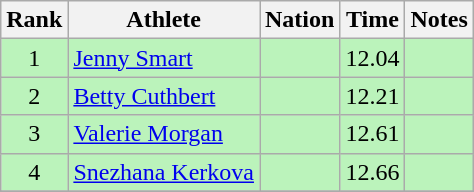<table class="wikitable sortable" style="text-align:center">
<tr>
<th>Rank</th>
<th>Athlete</th>
<th>Nation</th>
<th>Time</th>
<th>Notes</th>
</tr>
<tr bgcolor=bbf3bb>
<td>1</td>
<td align=left><a href='#'>Jenny Smart</a></td>
<td align=left></td>
<td>12.04</td>
<td></td>
</tr>
<tr bgcolor=bbf3bb>
<td>2</td>
<td align=left><a href='#'>Betty Cuthbert</a></td>
<td align=left></td>
<td>12.21</td>
<td></td>
</tr>
<tr bgcolor=bbf3bb>
<td>3</td>
<td align=left><a href='#'>Valerie Morgan</a></td>
<td align=left></td>
<td>12.61</td>
<td></td>
</tr>
<tr bgcolor=bbf3bb>
<td>4</td>
<td align=left><a href='#'>Snezhana Kerkova</a></td>
<td align=left></td>
<td>12.66</td>
<td></td>
</tr>
<tr>
</tr>
</table>
